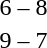<table style="text-align:center">
<tr>
<th width=200></th>
<th width=100></th>
<th width=200></th>
</tr>
<tr>
<td align=right></td>
<td>6 – 8</td>
<td align=left><strong></strong></td>
</tr>
<tr>
<td align=right><strong></strong></td>
<td>9 – 7</td>
<td align=left></td>
</tr>
</table>
